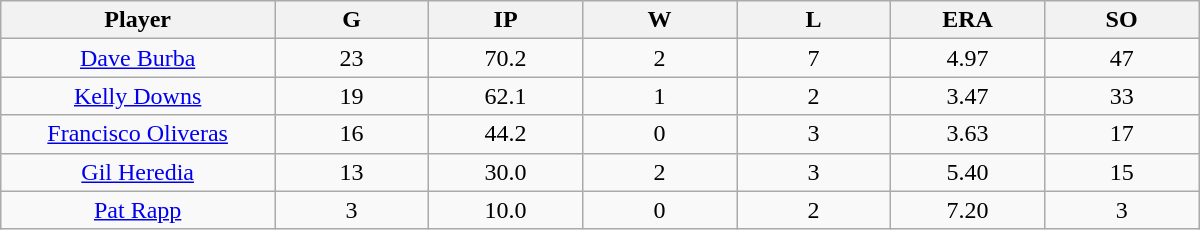<table class="wikitable sortable">
<tr>
<th bgcolor="#DDDDFF" width="16%">Player</th>
<th bgcolor="#DDDDFF" width="9%">G</th>
<th bgcolor="#DDDDFF" width="9%">IP</th>
<th bgcolor="#DDDDFF" width="9%">W</th>
<th bgcolor="#DDDDFF" width="9%">L</th>
<th bgcolor="#DDDDFF" width="9%">ERA</th>
<th bgcolor="#DDDDFF" width="9%">SO</th>
</tr>
<tr align="center">
<td><a href='#'>Dave Burba</a></td>
<td>23</td>
<td>70.2</td>
<td>2</td>
<td>7</td>
<td>4.97</td>
<td>47</td>
</tr>
<tr align=center>
<td><a href='#'>Kelly Downs</a></td>
<td>19</td>
<td>62.1</td>
<td>1</td>
<td>2</td>
<td>3.47</td>
<td>33</td>
</tr>
<tr align=center>
<td><a href='#'>Francisco Oliveras</a></td>
<td>16</td>
<td>44.2</td>
<td>0</td>
<td>3</td>
<td>3.63</td>
<td>17</td>
</tr>
<tr align=center>
<td><a href='#'>Gil Heredia</a></td>
<td>13</td>
<td>30.0</td>
<td>2</td>
<td>3</td>
<td>5.40</td>
<td>15</td>
</tr>
<tr align=center>
<td><a href='#'>Pat Rapp</a></td>
<td>3</td>
<td>10.0</td>
<td>0</td>
<td>2</td>
<td>7.20</td>
<td>3</td>
</tr>
</table>
